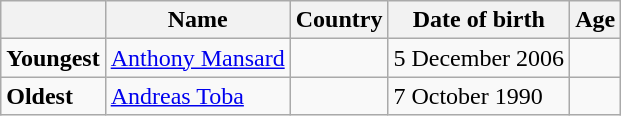<table class="wikitable">
<tr>
<th></th>
<th><strong>Name</strong></th>
<th><strong>Country</strong></th>
<th><strong>Date of birth</strong></th>
<th><strong>Age</strong></th>
</tr>
<tr>
<td><strong>Youngest</strong></td>
<td><a href='#'>Anthony Mansard</a></td>
<td></td>
<td>5 December 2006</td>
<td></td>
</tr>
<tr>
<td><strong>Oldest</strong></td>
<td><a href='#'>Andreas Toba</a></td>
<td></td>
<td>7 October 1990</td>
<td></td>
</tr>
</table>
